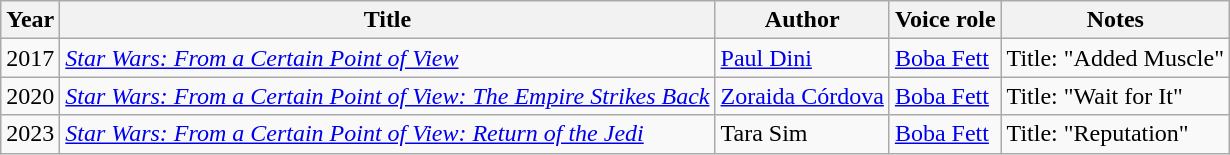<table class="wikitable unsortable">
<tr>
<th>Year</th>
<th>Title</th>
<th>Author</th>
<th>Voice role</th>
<th class="unsortable">Notes</th>
</tr>
<tr>
<td>2017</td>
<td><a href='#'><em>Star Wars: From a Certain Point of View</em></a></td>
<td><a href='#'>Paul Dini</a></td>
<td><a href='#'>Boba Fett</a></td>
<td>Title: "Added Muscle"</td>
</tr>
<tr>
<td>2020</td>
<td><a href='#'><em>Star Wars: From a Certain Point of View: The Empire Strikes Back</em></a></td>
<td><a href='#'>Zoraida Córdova</a></td>
<td><a href='#'>Boba Fett</a></td>
<td>Title: "Wait for It"</td>
</tr>
<tr>
<td>2023</td>
<td><a href='#'><em>Star Wars: From a Certain Point of View: Return of the Jedi</em></a></td>
<td>Tara Sim</td>
<td><a href='#'>Boba Fett</a></td>
<td>Title: "Reputation"</td>
</tr>
</table>
